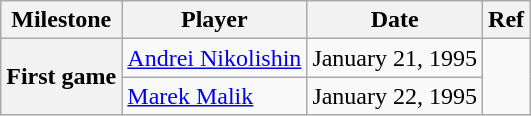<table class="wikitable">
<tr>
<th scope="col">Milestone</th>
<th scope="col">Player</th>
<th scope="col">Date</th>
<th scope="col">Ref</th>
</tr>
<tr>
<th rowspan=2>First game</th>
<td><a href='#'>Andrei Nikolishin</a></td>
<td>January 21, 1995</td>
<td rowspan=2></td>
</tr>
<tr>
<td><a href='#'>Marek Malik</a></td>
<td>January 22, 1995</td>
</tr>
</table>
